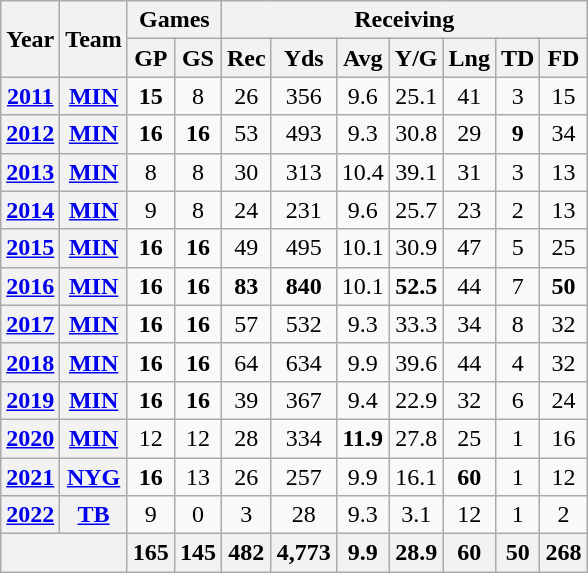<table class=wikitable style="text-align:center;">
<tr>
<th rowspan="2">Year</th>
<th rowspan="2">Team</th>
<th colspan="2">Games</th>
<th colspan="7">Receiving</th>
</tr>
<tr>
<th>GP</th>
<th>GS</th>
<th>Rec</th>
<th>Yds</th>
<th>Avg</th>
<th>Y/G</th>
<th>Lng</th>
<th>TD</th>
<th>FD</th>
</tr>
<tr>
<th><a href='#'>2011</a></th>
<th><a href='#'>MIN</a></th>
<td><strong>15</strong></td>
<td>8</td>
<td>26</td>
<td>356</td>
<td>9.6</td>
<td>25.1</td>
<td>41</td>
<td>3</td>
<td>15</td>
</tr>
<tr>
<th><a href='#'>2012</a></th>
<th><a href='#'>MIN</a></th>
<td><strong>16</strong></td>
<td><strong>16</strong></td>
<td>53</td>
<td>493</td>
<td>9.3</td>
<td>30.8</td>
<td>29</td>
<td><strong>9</strong></td>
<td>34</td>
</tr>
<tr>
<th><a href='#'>2013</a></th>
<th><a href='#'>MIN</a></th>
<td>8</td>
<td>8</td>
<td>30</td>
<td>313</td>
<td>10.4</td>
<td>39.1</td>
<td>31</td>
<td>3</td>
<td>13</td>
</tr>
<tr>
<th><a href='#'>2014</a></th>
<th><a href='#'>MIN</a></th>
<td>9</td>
<td>8</td>
<td>24</td>
<td>231</td>
<td>9.6</td>
<td>25.7</td>
<td>23</td>
<td>2</td>
<td>13</td>
</tr>
<tr>
<th><a href='#'>2015</a></th>
<th><a href='#'>MIN</a></th>
<td><strong>16</strong></td>
<td><strong>16</strong></td>
<td>49</td>
<td>495</td>
<td>10.1</td>
<td>30.9</td>
<td>47</td>
<td>5</td>
<td>25</td>
</tr>
<tr>
<th><a href='#'>2016</a></th>
<th><a href='#'>MIN</a></th>
<td><strong>16</strong></td>
<td><strong>16</strong></td>
<td><strong>83</strong></td>
<td><strong>840</strong></td>
<td>10.1</td>
<td><strong>52.5</strong></td>
<td>44</td>
<td>7</td>
<td><strong>50</strong></td>
</tr>
<tr>
<th><a href='#'>2017</a></th>
<th><a href='#'>MIN</a></th>
<td><strong>16</strong></td>
<td><strong>16</strong></td>
<td>57</td>
<td>532</td>
<td>9.3</td>
<td>33.3</td>
<td>34</td>
<td>8</td>
<td>32</td>
</tr>
<tr>
<th><a href='#'>2018</a></th>
<th><a href='#'>MIN</a></th>
<td><strong>16</strong></td>
<td><strong>16</strong></td>
<td>64</td>
<td>634</td>
<td>9.9</td>
<td>39.6</td>
<td>44</td>
<td>4</td>
<td>32</td>
</tr>
<tr>
<th><a href='#'>2019</a></th>
<th><a href='#'>MIN</a></th>
<td><strong>16</strong></td>
<td><strong>16</strong></td>
<td>39</td>
<td>367</td>
<td>9.4</td>
<td>22.9</td>
<td>32</td>
<td>6</td>
<td>24</td>
</tr>
<tr>
<th><a href='#'>2020</a></th>
<th><a href='#'>MIN</a></th>
<td>12</td>
<td>12</td>
<td>28</td>
<td>334</td>
<td><strong>11.9</strong></td>
<td>27.8</td>
<td>25</td>
<td>1</td>
<td>16</td>
</tr>
<tr>
<th><a href='#'>2021</a></th>
<th><a href='#'>NYG</a></th>
<td><strong>16</strong></td>
<td>13</td>
<td>26</td>
<td>257</td>
<td>9.9</td>
<td>16.1</td>
<td><strong>60</strong></td>
<td>1</td>
<td>12</td>
</tr>
<tr>
<th><a href='#'>2022</a></th>
<th><a href='#'>TB</a></th>
<td>9</td>
<td>0</td>
<td>3</td>
<td>28</td>
<td>9.3</td>
<td>3.1</td>
<td>12</td>
<td>1</td>
<td>2</td>
</tr>
<tr>
<th colspan="2"></th>
<th>165</th>
<th>145</th>
<th>482</th>
<th>4,773</th>
<th>9.9</th>
<th>28.9</th>
<th>60</th>
<th>50</th>
<th>268</th>
</tr>
</table>
